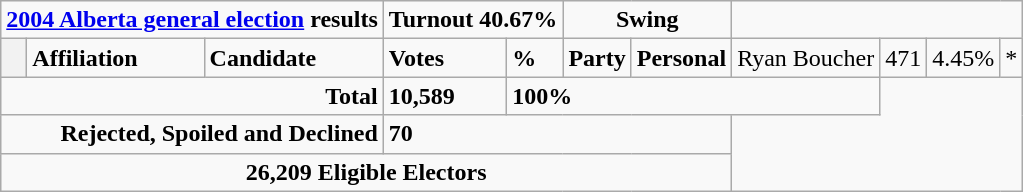<table class="wikitable">
<tr>
<td colspan="3" align=center><strong><a href='#'>2004 Alberta general election</a> results</strong></td>
<td colspan="2"><strong>Turnout 40.67%</strong></td>
<td colspan="2" align=center><strong>Swing</strong></td>
</tr>
<tr>
<th style="width: 10px;"></th>
<td><strong>Affiliation</strong></td>
<td><strong>Candidate</strong></td>
<td><strong>Votes</strong></td>
<td><strong>%</strong></td>
<td><strong>Party</strong></td>
<td><strong>Personal</strong><br>

</td>
<td>Ryan Boucher</td>
<td>471</td>
<td>4.45%</td>
<td colspan=2 align=center>*<br>
</td>
</tr>
<tr>
<td colspan="3" align="right"><strong>Total</strong></td>
<td><strong>10,589</strong></td>
<td colspan=4><strong>100%</strong></td>
</tr>
<tr>
<td colspan="3" align="right"><strong>Rejected, Spoiled and Declined</strong></td>
<td colspan="4"><strong>70</strong></td>
</tr>
<tr>
<td align=center colspan=7><strong>26,209 Eligible Electors</strong><br></td>
</tr>
</table>
